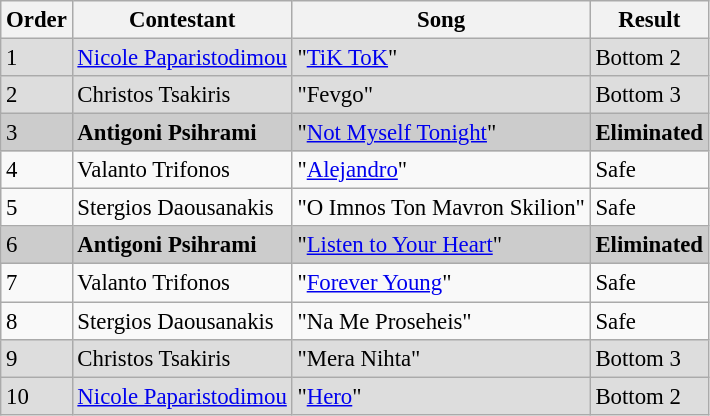<table class="wikitable" style="font-size: 95%;">
<tr>
<th>Order</th>
<th>Contestant</th>
<th>Song</th>
<th>Result</th>
</tr>
<tr style="background:#ddd;">
<td>1</td>
<td><a href='#'>Nicole Paparistodimou</a></td>
<td>"<a href='#'>TiK ToK</a>"</td>
<td>Bottom 2</td>
</tr>
<tr style="background:#ddd;">
<td>2</td>
<td>Christos Tsakiris</td>
<td>"Fevgo"</td>
<td>Bottom 3</td>
</tr>
<tr style="background:#ccc;">
<td>3</td>
<td><strong>Antigoni Psihrami</strong></td>
<td>"<a href='#'>Not Myself Tonight</a>"</td>
<td><strong>Eliminated</strong></td>
</tr>
<tr>
<td>4</td>
<td>Valanto Trifonos</td>
<td>"<a href='#'>Alejandro</a>"</td>
<td>Safe</td>
</tr>
<tr>
<td>5</td>
<td>Stergios Daousanakis</td>
<td>"O Imnos Ton Mavron Skilion"</td>
<td>Safe</td>
</tr>
<tr style="background:#ccc;">
<td>6</td>
<td><strong>Antigoni Psihrami</strong></td>
<td>"<a href='#'>Listen to Your Heart</a>"</td>
<td><strong>Eliminated</strong></td>
</tr>
<tr>
<td>7</td>
<td>Valanto Trifonos</td>
<td>"<a href='#'>Forever Young</a>"</td>
<td>Safe</td>
</tr>
<tr>
<td>8</td>
<td>Stergios Daousanakis</td>
<td>"Na Me Proseheis"</td>
<td>Safe</td>
</tr>
<tr style="background:#ddd;">
<td>9</td>
<td>Christos Tsakiris</td>
<td>"Mera Nihta"</td>
<td>Bottom 3</td>
</tr>
<tr style="background:#ddd;">
<td>10</td>
<td><a href='#'>Nicole Paparistodimou</a></td>
<td>"<a href='#'>Hero</a>"</td>
<td>Bottom 2</td>
</tr>
</table>
